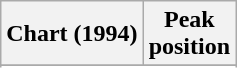<table class="wikitable sortable">
<tr>
<th align="left">Chart (1994)</th>
<th align="center">Peak<br>position</th>
</tr>
<tr>
</tr>
<tr>
</tr>
</table>
